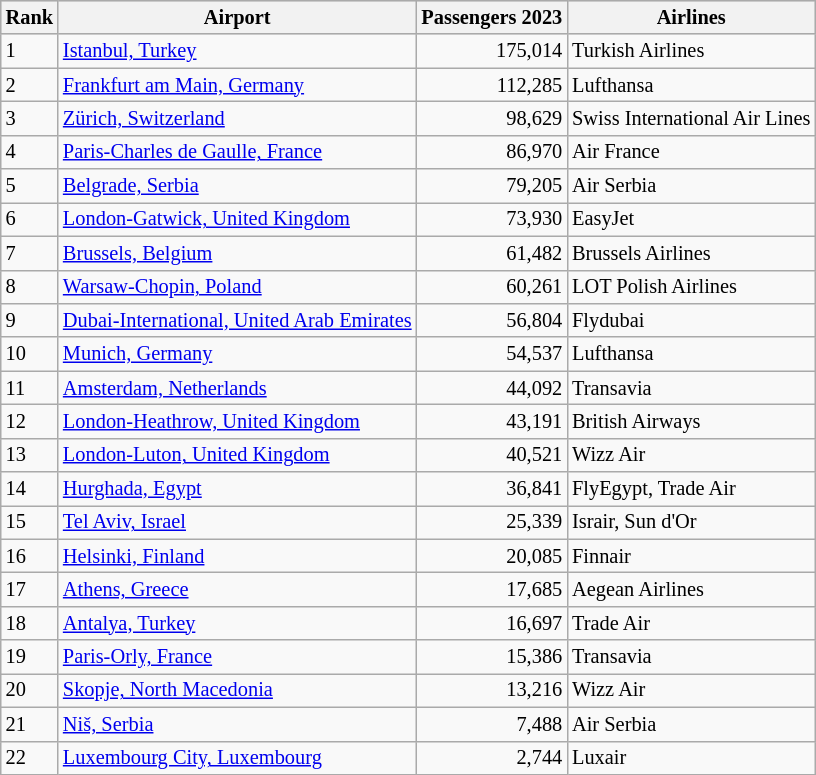<table class="wikitable sortable" style="font-size: 85%; width:align">
<tr style="background:lightgrey;">
<th>Rank</th>
<th>Airport</th>
<th>Passengers 2023</th>
<th>Airlines</th>
</tr>
<tr>
<td>1</td>
<td> <a href='#'>Istanbul, Turkey</a></td>
<td style="text-align:right;">175,014</td>
<td>Turkish Airlines</td>
</tr>
<tr>
<td>2</td>
<td> <a href='#'>Frankfurt am Main, Germany</a></td>
<td style="text-align:right;">112,285</td>
<td>Lufthansa</td>
</tr>
<tr>
<td>3</td>
<td> <a href='#'>Zürich, Switzerland</a></td>
<td style="text-align:right;">98,629</td>
<td>Swiss International Air Lines</td>
</tr>
<tr>
<td>4</td>
<td> <a href='#'>Paris-Charles de Gaulle, France</a></td>
<td style="text-align:right;">86,970</td>
<td>Air France</td>
</tr>
<tr>
<td>5</td>
<td> <a href='#'>Belgrade, Serbia</a></td>
<td style="text-align:right;">79,205</td>
<td>Air Serbia</td>
</tr>
<tr>
<td>6</td>
<td> <a href='#'>London-Gatwick, United Kingdom</a></td>
<td style="text-align:right;">73,930</td>
<td>EasyJet</td>
</tr>
<tr>
<td>7</td>
<td> <a href='#'>Brussels, Belgium</a></td>
<td style="text-align:right;">61,482</td>
<td>Brussels Airlines</td>
</tr>
<tr>
<td>8</td>
<td> <a href='#'>Warsaw-Chopin, Poland</a></td>
<td style="text-align:right;">60,261</td>
<td>LOT Polish Airlines</td>
</tr>
<tr>
<td>9</td>
<td> <a href='#'>Dubai-International, United Arab Emirates</a></td>
<td style="text-align:right;">56,804</td>
<td>Flydubai</td>
</tr>
<tr>
<td>10</td>
<td> <a href='#'>Munich, Germany</a></td>
<td style="text-align:right;">54,537</td>
<td>Lufthansa</td>
</tr>
<tr>
<td>11</td>
<td> <a href='#'>Amsterdam, Netherlands</a></td>
<td style="text-align:right;">44,092</td>
<td>Transavia</td>
</tr>
<tr>
<td>12</td>
<td> <a href='#'>London-Heathrow, United Kingdom</a></td>
<td style="text-align:right;">43,191</td>
<td>British Airways</td>
</tr>
<tr>
<td>13</td>
<td> <a href='#'>London-Luton, United Kingdom</a></td>
<td style="text-align:right;">40,521</td>
<td>Wizz Air</td>
</tr>
<tr>
<td>14</td>
<td> <a href='#'>Hurghada, Egypt</a></td>
<td style="text-align:right;">36,841</td>
<td>FlyEgypt, Trade Air</td>
</tr>
<tr>
<td>15</td>
<td> <a href='#'>Tel Aviv, Israel</a></td>
<td style="text-align:right;">25,339</td>
<td>Israir, Sun d'Or</td>
</tr>
<tr>
<td>16</td>
<td> <a href='#'>Helsinki, Finland</a></td>
<td style="text-align:right;">20,085</td>
<td>Finnair</td>
</tr>
<tr>
<td>17</td>
<td> <a href='#'>Athens, Greece</a></td>
<td style="text-align:right;">17,685</td>
<td>Aegean Airlines</td>
</tr>
<tr>
<td>18</td>
<td> <a href='#'>Antalya, Turkey</a></td>
<td style="text-align:right;">16,697</td>
<td>Trade Air</td>
</tr>
<tr>
<td>19</td>
<td> <a href='#'>Paris-Orly, France</a></td>
<td style="text-align:right;">15,386</td>
<td>Transavia</td>
</tr>
<tr>
<td>20</td>
<td> <a href='#'>Skopje, North Macedonia</a></td>
<td style="text-align:right;">13,216</td>
<td>Wizz Air</td>
</tr>
<tr>
<td>21</td>
<td> <a href='#'>Niš, Serbia</a></td>
<td style="text-align:right;">7,488</td>
<td>Air Serbia</td>
</tr>
<tr>
<td>22</td>
<td> <a href='#'>Luxembourg City, Luxembourg</a></td>
<td style="text-align:right;">2,744</td>
<td>Luxair</td>
</tr>
</table>
